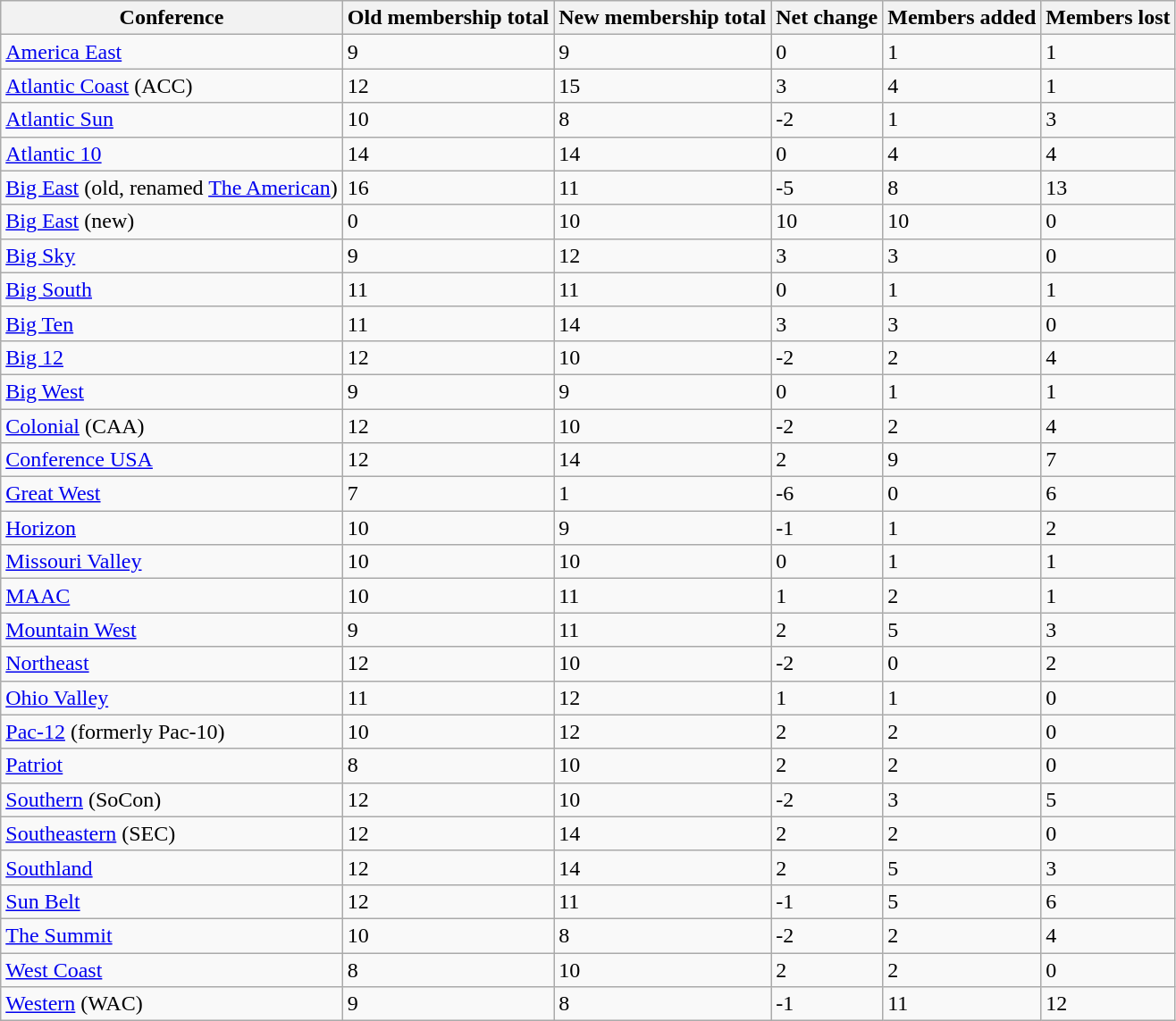<table class="wikitable sortable">
<tr>
<th>Conference</th>
<th>Old membership total</th>
<th>New membership total</th>
<th>Net change</th>
<th>Members added</th>
<th>Members lost</th>
</tr>
<tr>
<td><a href='#'>America East</a></td>
<td>9</td>
<td>9</td>
<td>0</td>
<td>1</td>
<td>1</td>
</tr>
<tr>
<td><a href='#'>Atlantic Coast</a> (ACC)</td>
<td>12</td>
<td>15</td>
<td>3</td>
<td>4</td>
<td>1</td>
</tr>
<tr>
<td><a href='#'>Atlantic Sun</a></td>
<td>10</td>
<td>8</td>
<td>-2</td>
<td>1</td>
<td>3</td>
</tr>
<tr>
<td><a href='#'>Atlantic 10</a></td>
<td>14</td>
<td>14</td>
<td>0</td>
<td>4</td>
<td>4</td>
</tr>
<tr>
<td><a href='#'>Big East</a> (old, renamed <a href='#'>The American</a>)</td>
<td>16</td>
<td>11</td>
<td>-5</td>
<td>8</td>
<td>13</td>
</tr>
<tr>
<td><a href='#'>Big East</a> (new)</td>
<td>0</td>
<td>10</td>
<td>10</td>
<td>10</td>
<td>0</td>
</tr>
<tr>
<td><a href='#'>Big Sky</a></td>
<td>9</td>
<td>12</td>
<td>3</td>
<td>3</td>
<td>0</td>
</tr>
<tr>
<td><a href='#'>Big South</a></td>
<td>11</td>
<td>11</td>
<td>0</td>
<td>1</td>
<td>1</td>
</tr>
<tr>
<td><a href='#'>Big Ten</a></td>
<td>11</td>
<td>14</td>
<td>3</td>
<td>3</td>
<td>0</td>
</tr>
<tr>
<td><a href='#'>Big 12</a></td>
<td>12</td>
<td>10</td>
<td>-2</td>
<td>2</td>
<td>4</td>
</tr>
<tr>
<td><a href='#'>Big West</a></td>
<td>9</td>
<td>9</td>
<td>0</td>
<td>1</td>
<td>1</td>
</tr>
<tr>
<td><a href='#'>Colonial</a> (CAA)</td>
<td>12</td>
<td>10</td>
<td>-2</td>
<td>2</td>
<td>4</td>
</tr>
<tr>
<td><a href='#'>Conference USA</a></td>
<td>12</td>
<td>14</td>
<td>2</td>
<td>9</td>
<td>7</td>
</tr>
<tr>
<td><a href='#'>Great West</a></td>
<td>7</td>
<td>1</td>
<td>-6</td>
<td>0</td>
<td>6</td>
</tr>
<tr>
<td><a href='#'>Horizon</a></td>
<td>10</td>
<td>9</td>
<td>-1</td>
<td>1</td>
<td>2</td>
</tr>
<tr>
<td><a href='#'>Missouri Valley</a></td>
<td>10</td>
<td>10</td>
<td>0</td>
<td>1</td>
<td>1</td>
</tr>
<tr>
<td><a href='#'>MAAC</a></td>
<td>10</td>
<td>11</td>
<td>1</td>
<td>2</td>
<td>1</td>
</tr>
<tr>
<td><a href='#'>Mountain West</a></td>
<td>9</td>
<td>11</td>
<td>2</td>
<td>5</td>
<td>3</td>
</tr>
<tr>
<td><a href='#'>Northeast</a></td>
<td>12</td>
<td>10</td>
<td>-2</td>
<td>0</td>
<td>2</td>
</tr>
<tr>
<td><a href='#'>Ohio Valley</a></td>
<td>11</td>
<td>12</td>
<td>1</td>
<td>1</td>
<td>0</td>
</tr>
<tr>
<td><a href='#'>Pac-12</a> (formerly Pac-10)</td>
<td>10</td>
<td>12</td>
<td>2</td>
<td>2</td>
<td>0</td>
</tr>
<tr>
<td><a href='#'>Patriot</a></td>
<td>8</td>
<td>10</td>
<td>2</td>
<td>2</td>
<td>0</td>
</tr>
<tr>
<td><a href='#'>Southern</a> (SoCon)</td>
<td>12</td>
<td>10</td>
<td>-2</td>
<td>3</td>
<td>5</td>
</tr>
<tr>
<td><a href='#'>Southeastern</a> (SEC)</td>
<td>12</td>
<td>14</td>
<td>2</td>
<td>2</td>
<td>0</td>
</tr>
<tr>
<td><a href='#'>Southland</a></td>
<td>12</td>
<td>14</td>
<td>2</td>
<td>5</td>
<td>3</td>
</tr>
<tr>
<td><a href='#'>Sun Belt</a></td>
<td>12</td>
<td>11</td>
<td>-1</td>
<td>5</td>
<td>6</td>
</tr>
<tr>
<td><a href='#'>The Summit</a></td>
<td>10</td>
<td>8</td>
<td>-2</td>
<td>2</td>
<td>4</td>
</tr>
<tr>
<td><a href='#'>West Coast</a></td>
<td>8</td>
<td>10</td>
<td>2</td>
<td>2</td>
<td>0</td>
</tr>
<tr>
<td><a href='#'>Western</a> (WAC)</td>
<td>9</td>
<td>8</td>
<td>-1</td>
<td>11</td>
<td>12</td>
</tr>
</table>
